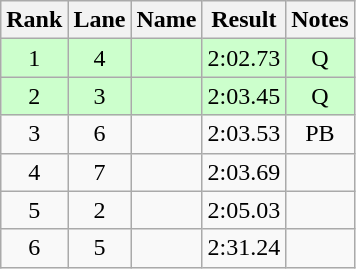<table class="wikitable" style="text-align:center">
<tr>
<th>Rank</th>
<th>Lane</th>
<th>Name</th>
<th>Result</th>
<th>Notes</th>
</tr>
<tr bgcolor=ccffcc>
<td>1</td>
<td>4</td>
<td align="left"></td>
<td>2:02.73</td>
<td>Q</td>
</tr>
<tr bgcolor=ccffcc>
<td>2</td>
<td>3</td>
<td align="left"></td>
<td>2:03.45</td>
<td>Q</td>
</tr>
<tr>
<td>3</td>
<td>6</td>
<td align="left"></td>
<td>2:03.53</td>
<td>PB</td>
</tr>
<tr>
<td>4</td>
<td>7</td>
<td align="left"></td>
<td>2:03.69</td>
<td></td>
</tr>
<tr>
<td>5</td>
<td>2</td>
<td align="left"></td>
<td>2:05.03</td>
<td></td>
</tr>
<tr>
<td>6</td>
<td>5</td>
<td align="left"></td>
<td>2:31.24</td>
<td></td>
</tr>
</table>
